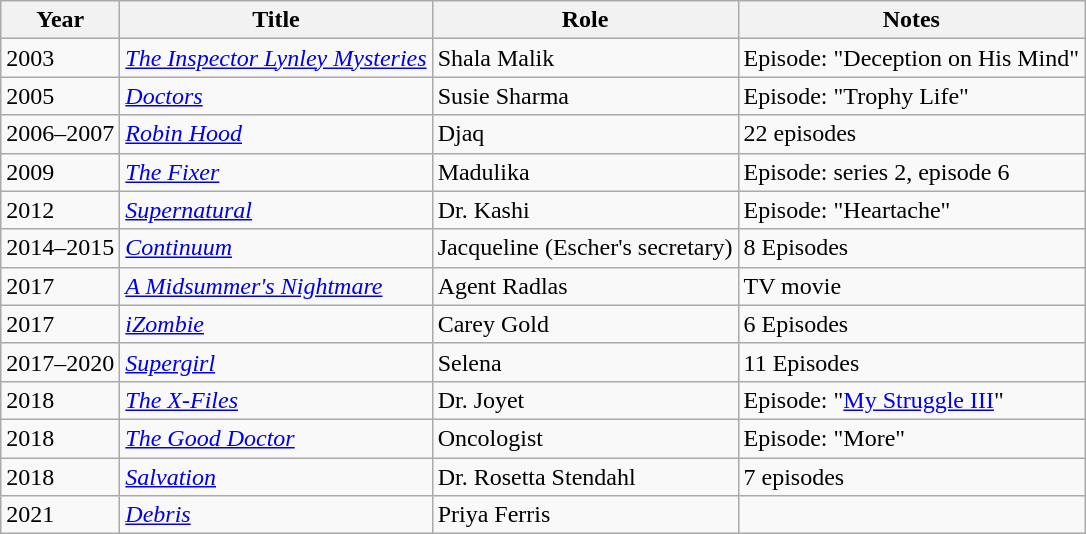<table class="wikitable sortable">
<tr>
<th>Year</th>
<th>Title</th>
<th>Role</th>
<th class="unsortable">Notes</th>
</tr>
<tr>
<td>2003</td>
<td><em><a href='#'>The Inspector Lynley Mysteries</a></em></td>
<td>Shala Malik</td>
<td>Episode: "Deception on His Mind"</td>
</tr>
<tr>
<td>2005</td>
<td><a href='#'><em>Doctors</em></a></td>
<td>Susie Sharma</td>
<td>Episode: "Trophy Life"</td>
</tr>
<tr>
<td>2006–2007</td>
<td><a href='#'><em>Robin Hood</em></a></td>
<td>Djaq</td>
<td>22 episodes</td>
</tr>
<tr>
<td>2009</td>
<td><a href='#'><em>The Fixer</em></a></td>
<td>Madulika</td>
<td>Episode: series 2, episode 6</td>
</tr>
<tr>
<td>2012</td>
<td><a href='#'><em>Supernatural</em></a></td>
<td>Dr. Kashi</td>
<td>Episode: "Heartache"</td>
</tr>
<tr>
<td>2014–2015</td>
<td><a href='#'><em>Continuum</em></a></td>
<td>Jacqueline (Escher's secretary)</td>
<td>8 Episodes</td>
</tr>
<tr>
<td>2017</td>
<td><em><a href='#'>A Midsummer's Nightmare</a></em></td>
<td>Agent Radlas</td>
<td>TV movie</td>
</tr>
<tr>
<td>2017</td>
<td><a href='#'><em>iZombie</em></a></td>
<td>Carey Gold</td>
<td>6 Episodes</td>
</tr>
<tr>
<td>2017–2020</td>
<td><em><a href='#'>Supergirl</a></em></td>
<td>Selena</td>
<td>11 Episodes</td>
</tr>
<tr>
<td>2018</td>
<td><em><a href='#'>The X-Files</a></em></td>
<td>Dr. Joyet</td>
<td>Episode: "<a href='#'>My Struggle III</a>"</td>
</tr>
<tr>
<td>2018</td>
<td><em><a href='#'>The Good Doctor</a></em></td>
<td>Oncologist</td>
<td>Episode: "More"</td>
</tr>
<tr>
<td>2018</td>
<td><em><a href='#'>Salvation</a></em></td>
<td>Dr. Rosetta Stendahl</td>
<td>7 episodes</td>
</tr>
<tr>
<td>2021</td>
<td><em><a href='#'>Debris</a></em></td>
<td>Priya Ferris</td>
<td></td>
</tr>
</table>
